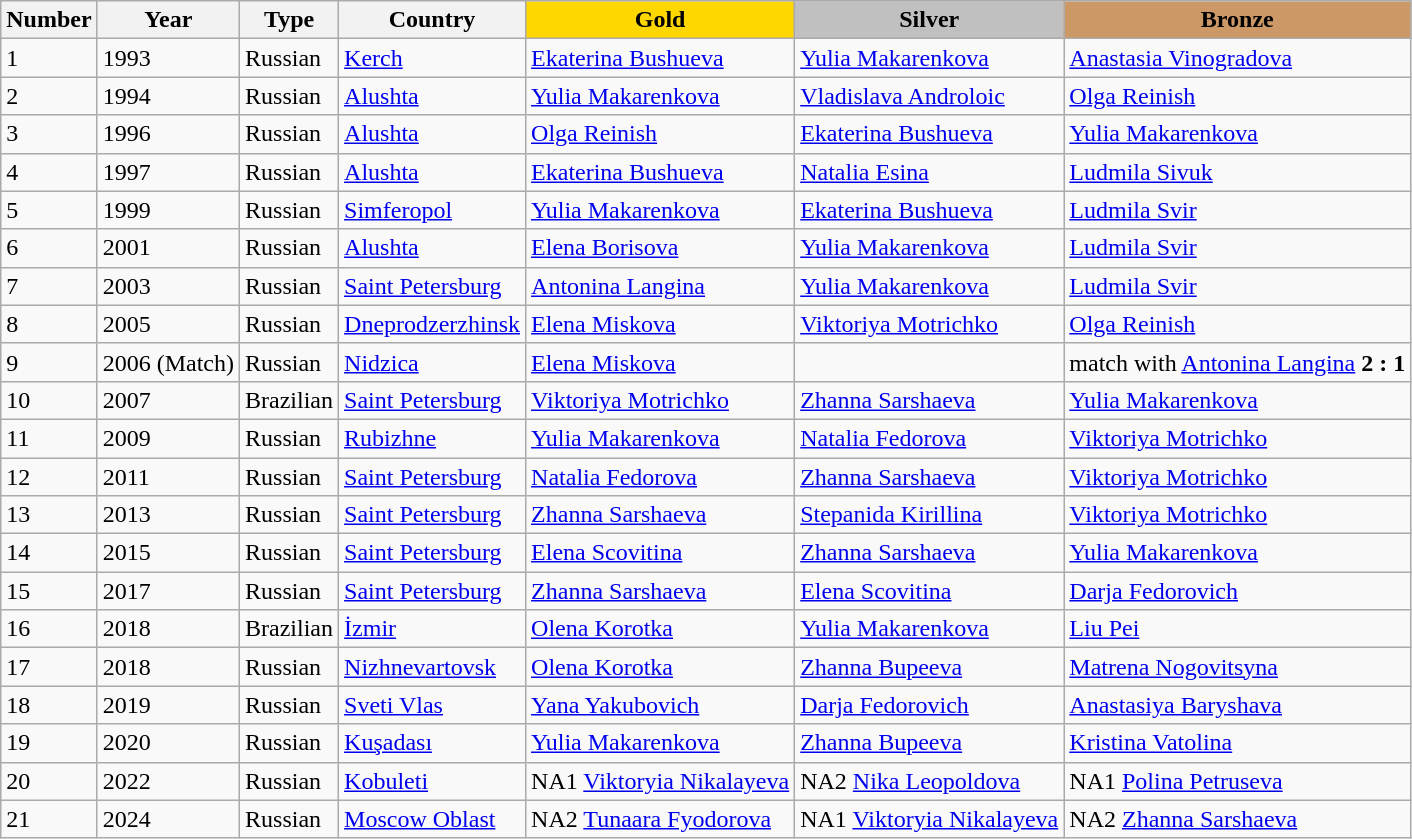<table class="wikitable">
<tr>
<th>Number</th>
<th>Year</th>
<th>Type</th>
<th>Country</th>
<th style="background-color:gold;">Gold</th>
<th style="background-color:silver;">Silver</th>
<th style="background-color:#cc9966;">Bronze</th>
</tr>
<tr>
<td>1</td>
<td>1993</td>
<td>Russian</td>
<td> <a href='#'>Kerch</a></td>
<td> <a href='#'>Ekaterina Bushueva</a></td>
<td> <a href='#'>Yulia Makarenkova</a></td>
<td> <a href='#'>Anastasia Vinogradova</a></td>
</tr>
<tr>
<td>2</td>
<td>1994</td>
<td>Russian</td>
<td> <a href='#'>Alushta</a></td>
<td> <a href='#'>Yulia Makarenkova</a></td>
<td> <a href='#'>Vladislava Androloic</a></td>
<td> <a href='#'>Olga Reinish</a></td>
</tr>
<tr>
<td>3</td>
<td>1996</td>
<td>Russian</td>
<td> <a href='#'>Alushta</a></td>
<td> <a href='#'>Olga Reinish</a></td>
<td> <a href='#'>Ekaterina Bushueva</a></td>
<td> <a href='#'>Yulia Makarenkova</a></td>
</tr>
<tr>
<td>4</td>
<td>1997</td>
<td>Russian</td>
<td> <a href='#'>Alushta</a></td>
<td> <a href='#'>Ekaterina Bushueva</a></td>
<td> <a href='#'>Natalia Esina</a></td>
<td> <a href='#'>Ludmila Sivuk</a></td>
</tr>
<tr>
<td>5</td>
<td>1999</td>
<td>Russian</td>
<td> <a href='#'>Simferopol</a></td>
<td> <a href='#'>Yulia Makarenkova</a></td>
<td> <a href='#'>Ekaterina Bushueva</a></td>
<td> <a href='#'>Ludmila Svir</a></td>
</tr>
<tr>
<td>6</td>
<td>2001</td>
<td>Russian</td>
<td> <a href='#'>Alushta</a></td>
<td> <a href='#'>Elena Borisova</a></td>
<td> <a href='#'>Yulia Makarenkova</a></td>
<td> <a href='#'>Ludmila Svir</a></td>
</tr>
<tr>
<td>7</td>
<td>2003</td>
<td>Russian</td>
<td> <a href='#'>Saint Petersburg</a></td>
<td> <a href='#'>Antonina Langina</a></td>
<td> <a href='#'>Yulia Makarenkova</a></td>
<td> <a href='#'>Ludmila Svir</a></td>
</tr>
<tr>
<td>8</td>
<td>2005</td>
<td>Russian</td>
<td> <a href='#'>Dneprodzerzhinsk</a></td>
<td> <a href='#'>Elena Miskova</a></td>
<td> <a href='#'>Viktoriya Motrichko</a></td>
<td> <a href='#'>Olga Reinish</a></td>
</tr>
<tr>
<td>9</td>
<td>2006 (Match)</td>
<td>Russian</td>
<td> <a href='#'>Nidzica</a></td>
<td> <a href='#'>Elena Miskova</a></td>
<td></td>
<td>match with  <a href='#'>Antonina Langina</a> <strong>2 : 1</strong></td>
</tr>
<tr>
<td>10</td>
<td>2007</td>
<td>Brazilian</td>
<td> <a href='#'>Saint Petersburg</a></td>
<td> <a href='#'>Viktoriya Motrichko</a></td>
<td> <a href='#'>Zhanna Sarshaeva</a></td>
<td> <a href='#'>Yulia Makarenkova</a></td>
</tr>
<tr>
<td>11</td>
<td>2009</td>
<td>Russian</td>
<td> <a href='#'>Rubizhne</a></td>
<td> <a href='#'>Yulia Makarenkova</a></td>
<td> <a href='#'>Natalia Fedorova</a></td>
<td> <a href='#'>Viktoriya Motrichko</a></td>
</tr>
<tr>
<td>12</td>
<td>2011</td>
<td>Russian</td>
<td> <a href='#'>Saint Petersburg</a></td>
<td> <a href='#'>Natalia Fedorova</a></td>
<td> <a href='#'>Zhanna Sarshaeva</a></td>
<td> <a href='#'>Viktoriya Motrichko</a></td>
</tr>
<tr>
<td>13</td>
<td>2013</td>
<td>Russian</td>
<td> <a href='#'>Saint Petersburg</a></td>
<td> <a href='#'>Zhanna Sarshaeva</a></td>
<td> <a href='#'>Stepanida Kirillina</a></td>
<td> <a href='#'>Viktoriya Motrichko</a></td>
</tr>
<tr>
<td>14</td>
<td>2015</td>
<td>Russian</td>
<td> <a href='#'>Saint Petersburg</a></td>
<td> <a href='#'>Elena Scovitina</a></td>
<td> <a href='#'>Zhanna Sarshaeva</a></td>
<td> <a href='#'>Yulia Makarenkova</a></td>
</tr>
<tr>
<td>15</td>
<td>2017</td>
<td>Russian</td>
<td> <a href='#'>Saint Petersburg</a></td>
<td> <a href='#'>Zhanna Sarshaeva</a></td>
<td> <a href='#'>Elena Scovitina</a></td>
<td> <a href='#'>Darja Fedorovich</a></td>
</tr>
<tr>
<td>16</td>
<td>2018</td>
<td>Brazilian</td>
<td> <a href='#'>İzmir</a></td>
<td> <a href='#'>Olena Korotka</a></td>
<td> <a href='#'>Yulia Makarenkova</a></td>
<td> <a href='#'>Liu Pei</a></td>
</tr>
<tr>
<td>17</td>
<td>2018</td>
<td>Russian</td>
<td> <a href='#'>Nizhnevartovsk</a></td>
<td> <a href='#'>Olena Korotka</a></td>
<td> <a href='#'>Zhanna Bupeeva</a></td>
<td> <a href='#'>Matrena Nogovitsyna</a></td>
</tr>
<tr>
<td>18</td>
<td>2019</td>
<td>Russian</td>
<td> <a href='#'>Sveti Vlas</a></td>
<td> <a href='#'>Yana Yakubovich</a></td>
<td> <a href='#'>Darja Fedorovich</a></td>
<td> <a href='#'>Anastasiya Baryshava</a></td>
</tr>
<tr>
<td>19</td>
<td>2020</td>
<td>Russian</td>
<td> <a href='#'>Kuşadası</a></td>
<td> <a href='#'>Yulia Makarenkova</a></td>
<td> <a href='#'>Zhanna Bupeeva</a></td>
<td> <a href='#'>Kristina Vatolina</a></td>
</tr>
<tr>
<td>20</td>
<td>2022</td>
<td>Russian</td>
<td> <a href='#'>Kobuleti</a></td>
<td>NA1 <a href='#'>Viktoryia Nikalayeva</a></td>
<td>NA2 <a href='#'>Nika Leopoldova</a></td>
<td>NA1 <a href='#'>Polina Petruseva</a></td>
</tr>
<tr>
<td>21</td>
<td>2024</td>
<td>Russian</td>
<td> <a href='#'>Moscow Oblast</a></td>
<td>NA2 <a href='#'>Tunaara Fyodorova</a></td>
<td>NA1 <a href='#'>Viktoryia Nikalayeva</a></td>
<td>NA2 <a href='#'>Zhanna Sarshaeva</a></td>
</tr>
</table>
